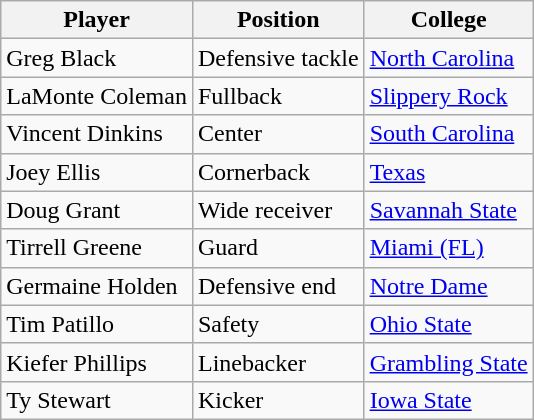<table class="wikitable">
<tr>
<th>Player</th>
<th>Position</th>
<th>College</th>
</tr>
<tr>
<td>Greg Black</td>
<td>Defensive tackle</td>
<td><a href='#'>North Carolina</a></td>
</tr>
<tr>
<td>LaMonte Coleman</td>
<td>Fullback</td>
<td><a href='#'>Slippery Rock</a></td>
</tr>
<tr>
<td>Vincent Dinkins</td>
<td>Center</td>
<td><a href='#'>South Carolina</a></td>
</tr>
<tr>
<td>Joey Ellis</td>
<td>Cornerback</td>
<td><a href='#'>Texas</a></td>
</tr>
<tr>
<td>Doug Grant</td>
<td>Wide receiver</td>
<td><a href='#'>Savannah State</a></td>
</tr>
<tr>
<td>Tirrell Greene</td>
<td>Guard</td>
<td><a href='#'>Miami (FL)</a></td>
</tr>
<tr>
<td>Germaine Holden</td>
<td>Defensive end</td>
<td><a href='#'>Notre Dame</a></td>
</tr>
<tr>
<td>Tim Patillo</td>
<td>Safety</td>
<td><a href='#'>Ohio State</a></td>
</tr>
<tr>
<td>Kiefer Phillips</td>
<td>Linebacker</td>
<td><a href='#'>Grambling State</a></td>
</tr>
<tr>
<td>Ty Stewart</td>
<td>Kicker</td>
<td><a href='#'>Iowa State</a></td>
</tr>
</table>
